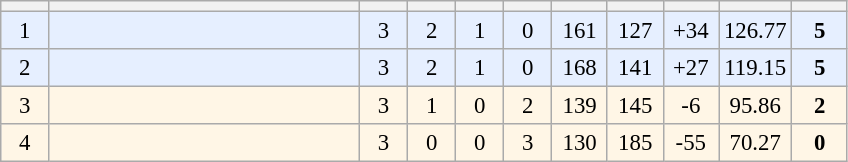<table class="wikitable" style="text-align:center; font-size:95%">
<tr>
<th width="25"></th>
<th width="200"></th>
<th width="25"></th>
<th width="25"></th>
<th width="25"></th>
<th width="25"></th>
<th width="30"></th>
<th width="30"></th>
<th width="30"></th>
<th width="30"></th>
<th width="30"></th>
</tr>
<tr style="background:#e6efff">
<td>1</td>
<td style="text-align:left"></td>
<td>3</td>
<td>2</td>
<td>1</td>
<td>0</td>
<td>161</td>
<td>127</td>
<td>+34</td>
<td>126.77</td>
<td><strong>5</strong></td>
</tr>
<tr style="background:#e6efff">
<td>2</td>
<td style="text-align:left"></td>
<td>3</td>
<td>2</td>
<td>1</td>
<td>0</td>
<td>168</td>
<td>141</td>
<td>+27</td>
<td>119.15</td>
<td><strong>5</strong></td>
</tr>
<tr style="background:#fff6e6">
<td>3</td>
<td style="text-align:left"></td>
<td>3</td>
<td>1</td>
<td>0</td>
<td>2</td>
<td>139</td>
<td>145</td>
<td>-6</td>
<td>95.86</td>
<td><strong>2</strong></td>
</tr>
<tr style="background:#fff6e6">
<td>4</td>
<td style="text-align:left"></td>
<td>3</td>
<td>0</td>
<td>0</td>
<td>3</td>
<td>130</td>
<td>185</td>
<td>-55</td>
<td>70.27</td>
<td><strong>0</strong></td>
</tr>
</table>
